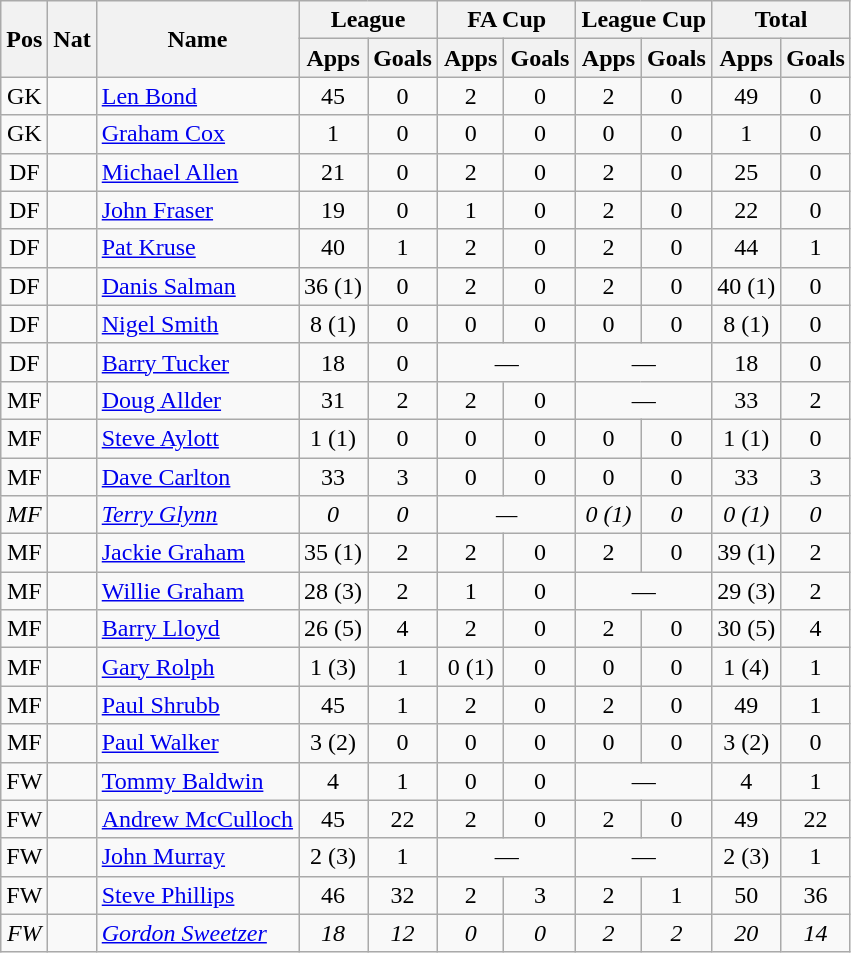<table class="wikitable" style="text-align:center">
<tr>
<th rowspan="2">Pos</th>
<th rowspan="2">Nat</th>
<th rowspan="2">Name</th>
<th colspan="2" style="width:85px;">League</th>
<th colspan="2" style="width:85px;">FA Cup</th>
<th colspan="2">League Cup</th>
<th colspan="2" style="width:85px;">Total</th>
</tr>
<tr>
<th>Apps</th>
<th>Goals</th>
<th>Apps</th>
<th>Goals</th>
<th>Apps</th>
<th>Goals</th>
<th>Apps</th>
<th>Goals</th>
</tr>
<tr>
<td>GK</td>
<td></td>
<td style="text-align:left;"><a href='#'>Len Bond</a></td>
<td>45</td>
<td>0</td>
<td>2</td>
<td>0</td>
<td>2</td>
<td>0</td>
<td>49</td>
<td>0</td>
</tr>
<tr>
<td>GK</td>
<td></td>
<td style="text-align:left;"><a href='#'>Graham Cox</a></td>
<td>1</td>
<td>0</td>
<td>0</td>
<td>0</td>
<td>0</td>
<td>0</td>
<td>1</td>
<td>0</td>
</tr>
<tr>
<td>DF</td>
<td></td>
<td style="text-align:left;"><a href='#'>Michael Allen</a></td>
<td>21</td>
<td>0</td>
<td>2</td>
<td>0</td>
<td>2</td>
<td>0</td>
<td>25</td>
<td>0</td>
</tr>
<tr>
<td>DF</td>
<td></td>
<td style="text-align:left;"><a href='#'>John Fraser</a></td>
<td>19</td>
<td>0</td>
<td>1</td>
<td>0</td>
<td>2</td>
<td>0</td>
<td>22</td>
<td>0</td>
</tr>
<tr>
<td>DF</td>
<td></td>
<td style="text-align:left;"><a href='#'>Pat Kruse</a></td>
<td>40</td>
<td>1</td>
<td>2</td>
<td>0</td>
<td>2</td>
<td>0</td>
<td>44</td>
<td>1</td>
</tr>
<tr>
<td>DF</td>
<td></td>
<td style="text-align:left;"><a href='#'>Danis Salman</a></td>
<td>36 (1)</td>
<td>0</td>
<td>2</td>
<td>0</td>
<td>2</td>
<td>0</td>
<td>40 (1)</td>
<td>0</td>
</tr>
<tr>
<td>DF</td>
<td></td>
<td style="text-align:left;"><a href='#'>Nigel Smith</a></td>
<td>8 (1)</td>
<td>0</td>
<td>0</td>
<td>0</td>
<td>0</td>
<td>0</td>
<td>8 (1)</td>
<td>0</td>
</tr>
<tr>
<td>DF</td>
<td></td>
<td style="text-align:left;"><a href='#'>Barry Tucker</a></td>
<td>18</td>
<td>0</td>
<td colspan="2">—</td>
<td colspan="2">—</td>
<td>18</td>
<td>0</td>
</tr>
<tr>
<td>MF</td>
<td></td>
<td style="text-align:left;"><a href='#'>Doug Allder</a></td>
<td>31</td>
<td>2</td>
<td>2</td>
<td>0</td>
<td colspan="2">—</td>
<td>33</td>
<td>2</td>
</tr>
<tr>
<td>MF</td>
<td></td>
<td style="text-align:left;"><a href='#'>Steve Aylott</a></td>
<td>1 (1)</td>
<td>0</td>
<td>0</td>
<td>0</td>
<td>0</td>
<td>0</td>
<td>1 (1)</td>
<td>0</td>
</tr>
<tr>
<td>MF</td>
<td></td>
<td style="text-align:left;"><a href='#'>Dave Carlton</a></td>
<td>33</td>
<td>3</td>
<td>0</td>
<td>0</td>
<td>0</td>
<td>0</td>
<td>33</td>
<td>3</td>
</tr>
<tr>
<td><em>MF</em></td>
<td><em></em></td>
<td style="text-align:left;"><em><a href='#'>Terry Glynn</a></em></td>
<td><em>0</em></td>
<td><em>0</em></td>
<td colspan="2"><em>—</em></td>
<td><em>0 (1)</em></td>
<td><em>0</em></td>
<td><em>0 (1)</em></td>
<td><em>0</em></td>
</tr>
<tr>
<td>MF</td>
<td></td>
<td style="text-align:left;"><a href='#'>Jackie Graham</a></td>
<td>35 (1)</td>
<td>2</td>
<td>2</td>
<td>0</td>
<td>2</td>
<td>0</td>
<td>39 (1)</td>
<td>2</td>
</tr>
<tr>
<td>MF</td>
<td></td>
<td style="text-align:left;"><a href='#'>Willie Graham</a></td>
<td>28 (3)</td>
<td>2</td>
<td>1</td>
<td>0</td>
<td colspan="2">—</td>
<td>29 (3)</td>
<td>2</td>
</tr>
<tr>
<td>MF</td>
<td></td>
<td style="text-align:left;"><a href='#'>Barry Lloyd</a></td>
<td>26 (5)</td>
<td>4</td>
<td>2</td>
<td>0</td>
<td>2</td>
<td>0</td>
<td>30 (5)</td>
<td>4</td>
</tr>
<tr>
<td>MF</td>
<td></td>
<td style="text-align:left;"><a href='#'>Gary Rolph</a></td>
<td>1 (3)</td>
<td>1</td>
<td>0 (1)</td>
<td>0</td>
<td>0</td>
<td>0</td>
<td>1 (4)</td>
<td>1</td>
</tr>
<tr>
<td>MF</td>
<td></td>
<td style="text-align:left;"><a href='#'>Paul Shrubb</a></td>
<td>45</td>
<td>1</td>
<td>2</td>
<td>0</td>
<td>2</td>
<td>0</td>
<td>49</td>
<td>1</td>
</tr>
<tr>
<td>MF</td>
<td></td>
<td style="text-align:left;"><a href='#'>Paul Walker</a></td>
<td>3 (2)</td>
<td>0</td>
<td>0</td>
<td>0</td>
<td>0</td>
<td>0</td>
<td>3 (2)</td>
<td>0</td>
</tr>
<tr>
<td>FW</td>
<td></td>
<td style="text-align:left;"><a href='#'>Tommy Baldwin</a></td>
<td>4</td>
<td>1</td>
<td>0</td>
<td>0</td>
<td colspan="2">—</td>
<td>4</td>
<td>1</td>
</tr>
<tr>
<td>FW</td>
<td></td>
<td style="text-align:left;"><a href='#'>Andrew McCulloch</a></td>
<td>45</td>
<td>22</td>
<td>2</td>
<td>0</td>
<td>2</td>
<td>0</td>
<td>49</td>
<td>22</td>
</tr>
<tr>
<td>FW</td>
<td></td>
<td style="text-align:left;"><a href='#'>John Murray</a></td>
<td>2 (3)</td>
<td>1</td>
<td colspan="2">—</td>
<td colspan="2">—</td>
<td>2 (3)</td>
<td>1</td>
</tr>
<tr>
<td>FW</td>
<td></td>
<td style="text-align:left;"><a href='#'>Steve Phillips</a></td>
<td>46</td>
<td>32</td>
<td>2</td>
<td>3</td>
<td>2</td>
<td>1</td>
<td>50</td>
<td>36</td>
</tr>
<tr>
<td><em>FW</em></td>
<td><em></em></td>
<td style="text-align:left;"><em><a href='#'>Gordon Sweetzer</a></em></td>
<td><em>18</em></td>
<td><em>12</em></td>
<td><em>0</em></td>
<td><em>0</em></td>
<td><em>2</em></td>
<td><em>2</em></td>
<td><em>20</em></td>
<td><em>14</em></td>
</tr>
</table>
